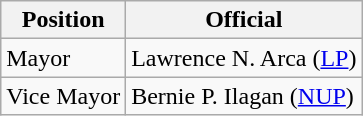<table class="wikitable">
<tr>
<th>Position</th>
<th>Official</th>
</tr>
<tr>
<td>Mayor</td>
<td>Lawrence N. Arca (<a href='#'>LP</a>)</td>
</tr>
<tr>
<td>Vice Mayor</td>
<td>Bernie P. Ilagan (<a href='#'>NUP</a>)</td>
</tr>
</table>
